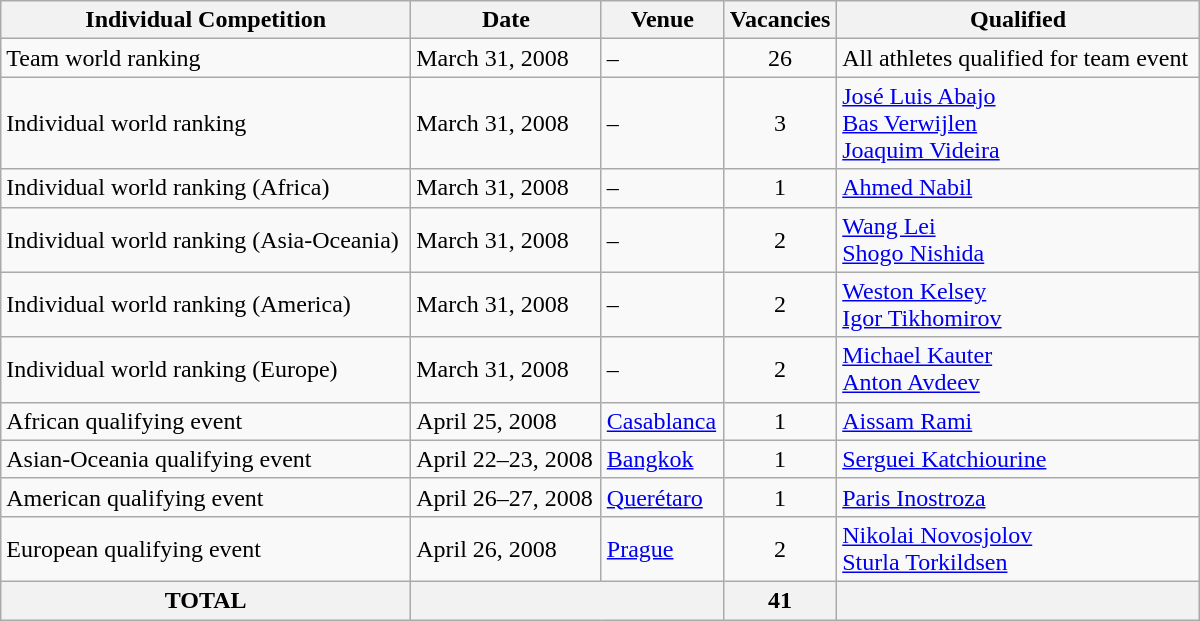<table class="wikitable" width=800>
<tr>
<th>Individual Competition</th>
<th>Date</th>
<th>Venue</th>
<th>Vacancies</th>
<th>Qualified</th>
</tr>
<tr>
<td>Team world ranking</td>
<td>March 31, 2008</td>
<td>–</td>
<td align="center">26</td>
<td>All athletes qualified for team event</td>
</tr>
<tr>
<td>Individual world ranking</td>
<td>March 31, 2008</td>
<td>–</td>
<td align="center">3</td>
<td> <a href='#'>José Luis Abajo</a> <br>  <a href='#'>Bas Verwijlen</a> <br>  <a href='#'>Joaquim Videira</a></td>
</tr>
<tr>
<td>Individual world ranking (Africa)</td>
<td>March 31, 2008</td>
<td>–</td>
<td align="center">1</td>
<td> <a href='#'>Ahmed Nabil</a></td>
</tr>
<tr>
<td>Individual world ranking (Asia-Oceania)</td>
<td>March 31, 2008</td>
<td>–</td>
<td align="center">2</td>
<td> <a href='#'>Wang Lei</a> <br>  <a href='#'>Shogo Nishida</a></td>
</tr>
<tr>
<td>Individual world ranking (America)</td>
<td>March 31, 2008</td>
<td>–</td>
<td align="center">2</td>
<td> <a href='#'>Weston Kelsey</a> <br>  <a href='#'>Igor Tikhomirov</a></td>
</tr>
<tr>
<td>Individual world ranking (Europe)</td>
<td>March 31, 2008</td>
<td>–</td>
<td align="center">2</td>
<td> <a href='#'>Michael Kauter</a> <br>  <a href='#'>Anton Avdeev</a></td>
</tr>
<tr>
<td>African qualifying event</td>
<td>April 25, 2008</td>
<td> <a href='#'>Casablanca</a></td>
<td align="center">1</td>
<td>  <a href='#'>Aissam Rami</a></td>
</tr>
<tr>
<td>Asian-Oceania qualifying event</td>
<td>April 22–23, 2008</td>
<td> <a href='#'>Bangkok</a></td>
<td align="center">1</td>
<td> <a href='#'>Serguei Katchiourine</a></td>
</tr>
<tr>
<td>American qualifying event</td>
<td>April 26–27, 2008</td>
<td> <a href='#'>Querétaro</a></td>
<td align="center">1</td>
<td> <a href='#'>Paris Inostroza</a></td>
</tr>
<tr>
<td>European qualifying event</td>
<td>April 26, 2008</td>
<td> <a href='#'>Prague</a></td>
<td align="center">2</td>
<td> <a href='#'>Nikolai Novosjolov</a> <br>  <a href='#'>Sturla Torkildsen</a></td>
</tr>
<tr>
<th>TOTAL</th>
<th colspan="2"></th>
<th>41</th>
<th></th>
</tr>
</table>
